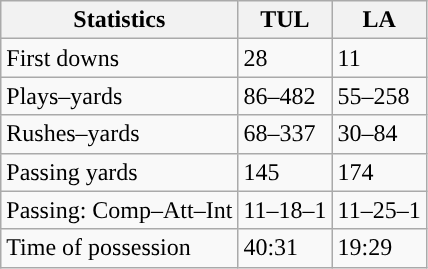<table class="wikitable">
<tr>
<th>Statistics</th>
<th>TUL</th>
<th>LA</th>
</tr>
<tr>
<td>First downs</td>
<td>28</td>
<td>11</td>
</tr>
<tr>
<td>Plays–yards</td>
<td>86–482</td>
<td>55–258</td>
</tr>
<tr>
<td>Rushes–yards</td>
<td>68–337</td>
<td>30–84</td>
</tr>
<tr>
<td>Passing yards</td>
<td>145</td>
<td>174</td>
</tr>
<tr>
<td>Passing: Comp–Att–Int</td>
<td>11–18–1</td>
<td>11–25–1</td>
</tr>
<tr>
<td>Time of possession</td>
<td>40:31</td>
<td>19:29</td>
</tr>
</table>
